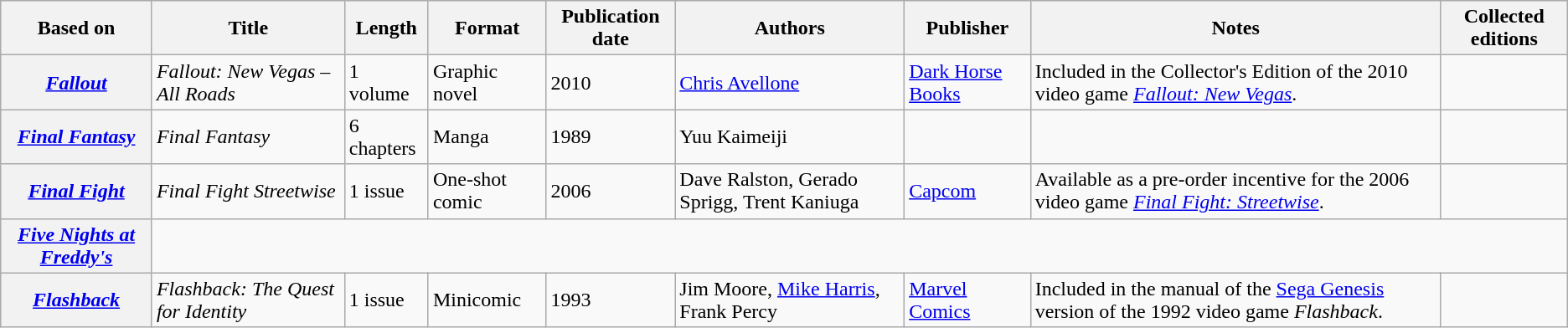<table class="wikitable mw-collapsible">
<tr>
<th>Based on</th>
<th>Title</th>
<th>Length</th>
<th>Format</th>
<th>Publication date</th>
<th>Authors</th>
<th>Publisher</th>
<th>Notes</th>
<th>Collected editions</th>
</tr>
<tr>
<th><em><a href='#'>Fallout</a></em></th>
<td><em>Fallout: New Vegas – All Roads</em></td>
<td>1 volume</td>
<td>Graphic novel</td>
<td>2010</td>
<td><a href='#'>Chris Avellone</a></td>
<td><a href='#'>Dark Horse Books</a></td>
<td>Included in the Collector's Edition of the 2010 video game <em><a href='#'>Fallout: New Vegas</a></em>.</td>
<td></td>
</tr>
<tr>
<th><em><a href='#'>Final Fantasy</a></em></th>
<td><em>Final Fantasy</em></td>
<td>6 chapters</td>
<td>Manga</td>
<td>1989</td>
<td>Yuu Kaimeiji</td>
<td></td>
<td></td>
<td></td>
</tr>
<tr>
<th><em><a href='#'>Final Fight</a></em></th>
<td><em>Final Fight Streetwise</em></td>
<td>1 issue</td>
<td>One-shot comic</td>
<td>2006</td>
<td>Dave Ralston, Gerado Sprigg, Trent Kaniuga</td>
<td><a href='#'>Capcom</a></td>
<td>Available as a pre-order incentive for the 2006 video game <em><a href='#'>Final Fight: Streetwise</a></em>.</td>
<td></td>
</tr>
<tr>
<th><em><a href='#'>Five Nights at Freddy's</a></em></th>
<td colspan="8"></td>
</tr>
<tr>
<th><em><a href='#'>Flashback</a></em></th>
<td><em>Flashback: The Quest for Identity</em></td>
<td>1 issue</td>
<td>Minicomic</td>
<td>1993</td>
<td>Jim Moore, <a href='#'>Mike Harris</a>, Frank Percy</td>
<td><a href='#'>Marvel Comics</a></td>
<td>Included in the manual of the <a href='#'>Sega Genesis</a> version of the 1992 video game <em>Flashback</em>.</td>
<td></td>
</tr>
</table>
